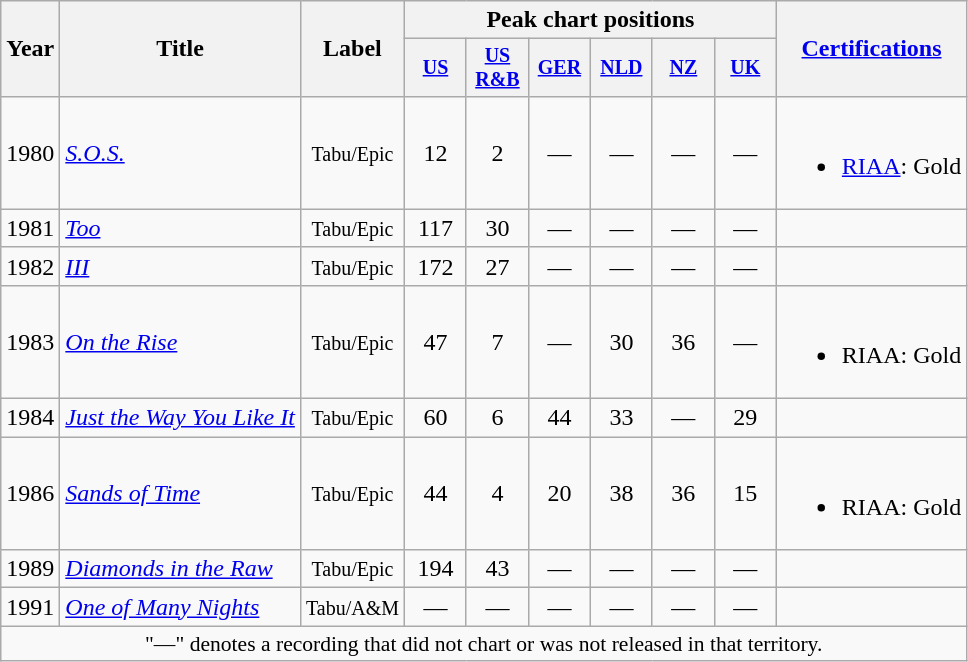<table class="wikitable" style="text-align:center;">
<tr>
<th rowspan="2">Year</th>
<th rowspan="2">Title</th>
<th rowspan="2">Label</th>
<th colspan="6">Peak chart positions</th>
<th rowspan="2"><a href='#'>Certifications</a></th>
</tr>
<tr style="font-size:smaller;">
<th width="35"><a href='#'>US</a><br></th>
<th width="35"><a href='#'>US<br>R&B</a><br></th>
<th width="35"><a href='#'>GER</a><br></th>
<th width="35"><a href='#'>NLD</a><br></th>
<th width="35"><a href='#'>NZ</a><br></th>
<th width="35"><a href='#'>UK</a><br></th>
</tr>
<tr>
<td rowspan="1">1980</td>
<td align="left"><em><a href='#'>S.O.S.</a></em></td>
<td><small>Tabu/Epic</small></td>
<td>12</td>
<td>2</td>
<td>—</td>
<td>—</td>
<td>—</td>
<td>—</td>
<td align=left><br><ul><li><a href='#'>RIAA</a>: Gold</li></ul></td>
</tr>
<tr>
<td rowspan="1">1981</td>
<td align="left"><em><a href='#'>Too</a></em></td>
<td><small>Tabu/Epic</small></td>
<td>117</td>
<td>30</td>
<td>—</td>
<td>—</td>
<td>—</td>
<td>—</td>
<td align=left></td>
</tr>
<tr>
<td rowspan="1">1982</td>
<td align="left"><em><a href='#'>III</a></em></td>
<td><small>Tabu/Epic</small></td>
<td>172</td>
<td>27</td>
<td>—</td>
<td>—</td>
<td>—</td>
<td>—</td>
<td align=left></td>
</tr>
<tr>
<td rowspan="1">1983</td>
<td align="left"><em><a href='#'>On the Rise</a></em></td>
<td><small>Tabu/Epic</small></td>
<td>47</td>
<td>7</td>
<td>—</td>
<td>30</td>
<td>36</td>
<td>—</td>
<td align=left><br><ul><li>RIAA: Gold</li></ul></td>
</tr>
<tr>
<td rowspan="1">1984</td>
<td align="left"><em><a href='#'>Just the Way You Like It</a></em></td>
<td><small>Tabu/Epic</small></td>
<td>60</td>
<td>6</td>
<td>44</td>
<td>33</td>
<td>—</td>
<td>29</td>
<td align=left></td>
</tr>
<tr>
<td rowspan="1">1986</td>
<td align="left"><em><a href='#'>Sands of Time</a></em></td>
<td><small>Tabu/Epic</small></td>
<td>44</td>
<td>4</td>
<td>20</td>
<td>38</td>
<td>36</td>
<td>15</td>
<td align=left><br><ul><li>RIAA: Gold</li></ul></td>
</tr>
<tr>
<td rowspan="1">1989</td>
<td align="left"><em><a href='#'>Diamonds in the Raw</a></em></td>
<td><small>Tabu/Epic</small></td>
<td>194</td>
<td>43</td>
<td>—</td>
<td>—</td>
<td>—</td>
<td>—</td>
<td align=left></td>
</tr>
<tr>
<td rowspan="1">1991</td>
<td align="left"><em><a href='#'>One of Many Nights</a></em></td>
<td><small>Tabu/A&M</small></td>
<td>—</td>
<td>—</td>
<td>—</td>
<td>—</td>
<td>—</td>
<td>—</td>
<td align=left></td>
</tr>
<tr>
<td colspan="15" style="font-size:90%">"—" denotes a recording that did not chart or was not released in that territory.</td>
</tr>
</table>
